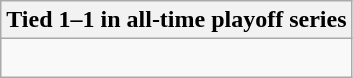<table class="wikitable collapsible collapsed">
<tr>
<th>Tied 1–1 in all-time playoff series</th>
</tr>
<tr>
<td><br>
</td>
</tr>
</table>
